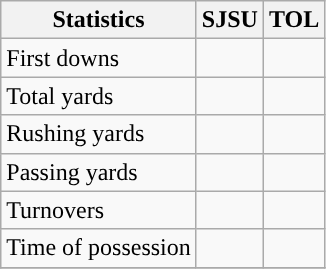<table class="wikitable" style="float: left;">
<tr>
<th>Statistics</th>
<th>SJSU</th>
<th>TOL</th>
</tr>
<tr>
<td>First downs</td>
<td></td>
<td></td>
</tr>
<tr>
<td>Total yards</td>
<td></td>
<td></td>
</tr>
<tr>
<td>Rushing yards</td>
<td></td>
<td></td>
</tr>
<tr>
<td>Passing yards</td>
<td></td>
<td></td>
</tr>
<tr>
<td>Turnovers</td>
<td></td>
<td></td>
</tr>
<tr>
<td>Time of possession</td>
<td></td>
<td></td>
</tr>
<tr>
</tr>
</table>
